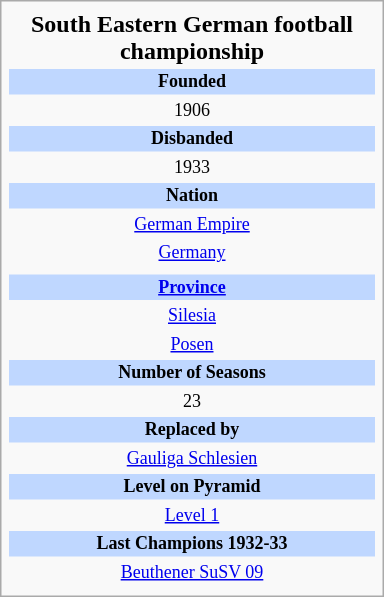<table class="infobox football" style="width: 16em; text-align: center;">
<tr>
<th style="font-size: 16px;">South Eastern German football championship</th>
</tr>
<tr>
<td style="font-size: 12px; background: #BFD7FF;"><strong>Founded</strong></td>
</tr>
<tr>
<td style="font-size: 12px;">1906</td>
</tr>
<tr>
<td style="font-size: 12px; background: #BFD7FF;"><strong>Disbanded</strong></td>
</tr>
<tr>
<td style="font-size: 12px;">1933</td>
</tr>
<tr>
<td style="font-size: 12px; background: #BFD7FF;"><strong>Nation</strong></td>
</tr>
<tr>
<td style="font-size: 12px;"> <a href='#'>German Empire</a></td>
</tr>
<tr>
<td style="font-size: 12px;"> <a href='#'>Germany</a></td>
</tr>
<tr>
<td style="font-size: 11px; line-height: 15px;"></td>
</tr>
<tr>
<td style="font-size: 12px; background: #BFD7FF;"><strong><a href='#'>Province</a></strong></td>
</tr>
<tr>
<td style="font-size: 12px;"><a href='#'>Silesia</a></td>
</tr>
<tr>
<td style="font-size: 12px;"><a href='#'>Posen</a></td>
</tr>
<tr>
<td style="font-size: 12px; background: #BFD7FF;"><strong>Number of Seasons</strong></td>
</tr>
<tr>
<td style="font-size: 12px;">23</td>
</tr>
<tr>
<td style="font-size: 12px; background: #BFD7FF;"><strong>Replaced by</strong></td>
</tr>
<tr>
<td style="font-size: 12px;"><a href='#'>Gauliga Schlesien</a></td>
</tr>
<tr>
<td style="font-size: 12px; background: #BFD7FF;"><strong>Level on Pyramid</strong></td>
</tr>
<tr>
<td style="font-size: 12px;"><a href='#'>Level 1</a></td>
</tr>
<tr>
<td style="font-size: 12px; background: #BFD7FF;"><strong>Last Champions 1932-33</strong></td>
</tr>
<tr>
<td style="font-size: 12px;"><a href='#'>Beuthener SuSV 09</a></td>
</tr>
<tr>
</tr>
</table>
